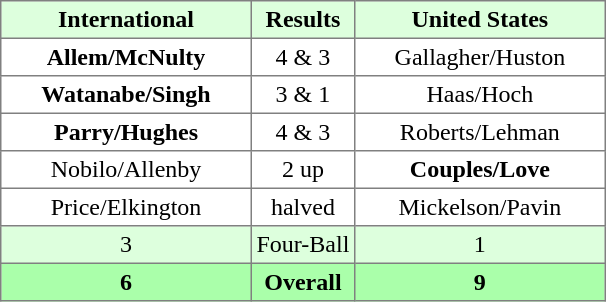<table border="1" cellpadding="3" style="border-collapse:collapse; text-align:center;">
<tr style="background:#ddffdd;">
<th width=160>International</th>
<th>Results</th>
<th width=160>United States</th>
</tr>
<tr>
<td><strong>Allem/McNulty</strong></td>
<td>4 & 3</td>
<td>Gallagher/Huston</td>
</tr>
<tr>
<td><strong>Watanabe/Singh</strong></td>
<td>3 & 1</td>
<td>Haas/Hoch</td>
</tr>
<tr>
<td><strong>Parry/Hughes</strong></td>
<td>4 & 3</td>
<td>Roberts/Lehman</td>
</tr>
<tr>
<td>Nobilo/Allenby</td>
<td>2 up</td>
<td><strong>Couples/Love</strong></td>
</tr>
<tr>
<td>Price/Elkington</td>
<td>halved</td>
<td>Mickelson/Pavin</td>
</tr>
<tr style="background:#ddffdd;">
<td>3</td>
<td>Four-Ball</td>
<td>1</td>
</tr>
<tr style="background:#aaffaa;">
<th>6</th>
<th>Overall</th>
<th>9</th>
</tr>
</table>
